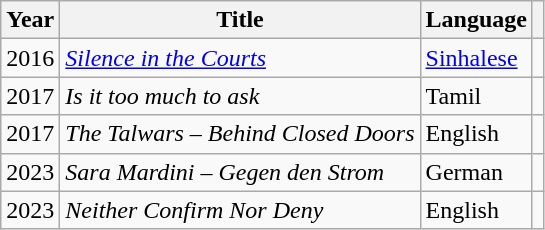<table class="wikitable">
<tr>
<th scope="col">Year</th>
<th scope="col">Title</th>
<th scope="col">Language</th>
<th scope="col" class="unsortable"></th>
</tr>
<tr>
<td>2016</td>
<td><em><a href='#'>Silence in the Courts</a></em></td>
<td><a href='#'>Sinhalese</a></td>
<td></td>
</tr>
<tr>
<td>2017</td>
<td><em>Is it too much to ask</em></td>
<td>Tamil</td>
<td></td>
</tr>
<tr>
<td>2017</td>
<td><em>The Talwars – Behind Closed Doors</em></td>
<td>English</td>
<td></td>
</tr>
<tr>
<td>2023</td>
<td><em>Sara Mardini – Gegen den Strom</em></td>
<td>German</td>
<td></td>
</tr>
<tr>
<td>2023</td>
<td><em>Neither Confirm Nor Deny</em></td>
<td>English</td>
<td></td>
</tr>
</table>
